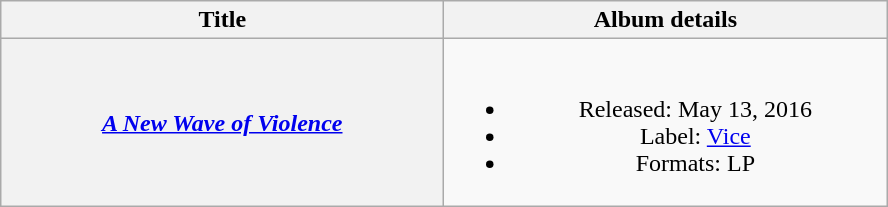<table class="wikitable plainrowheaders" style="text-align:center;">
<tr>
<th scope="col" style="width:18em;">Title</th>
<th scope="col" style="width:18em;">Album details</th>
</tr>
<tr>
<th scope="row"><em><a href='#'>A New Wave of Violence</a></em></th>
<td><br><ul><li>Released: May 13, 2016</li><li>Label: <a href='#'>Vice</a></li><li>Formats: LP</li></ul></td>
</tr>
</table>
